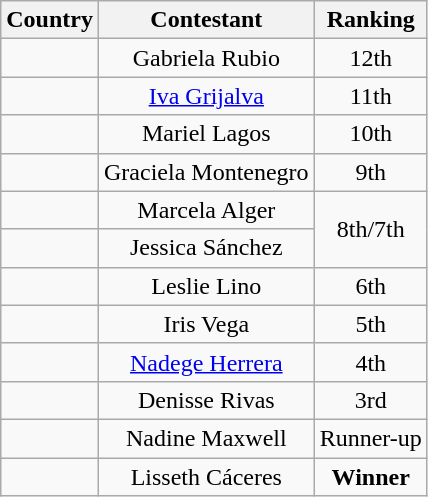<table class="wikitable sortable" style="text-align:center;">
<tr>
<th>Country</th>
<th>Contestant</th>
<th>Ranking</th>
</tr>
<tr>
<td></td>
<td>Gabriela Rubio</td>
<td>12th</td>
</tr>
<tr>
<td></td>
<td><a href='#'>Iva Grijalva</a></td>
<td>11th</td>
</tr>
<tr>
<td></td>
<td>Mariel Lagos</td>
<td>10th</td>
</tr>
<tr>
<td></td>
<td>Graciela Montenegro</td>
<td>9th</td>
</tr>
<tr>
<td></td>
<td>Marcela Alger</td>
<td rowspan=2>8th/7th</td>
</tr>
<tr>
<td></td>
<td>Jessica Sánchez</td>
</tr>
<tr>
<td></td>
<td>Leslie Lino</td>
<td>6th</td>
</tr>
<tr>
<td></td>
<td>Iris Vega</td>
<td>5th</td>
</tr>
<tr>
<td></td>
<td><a href='#'>Nadege Herrera</a></td>
<td>4th</td>
</tr>
<tr>
<td></td>
<td>Denisse Rivas</td>
<td>3rd</td>
</tr>
<tr>
<td></td>
<td>Nadine Maxwell</td>
<td>Runner-up</td>
</tr>
<tr>
<td></td>
<td>Lisseth Cáceres</td>
<td><strong>Winner</strong></td>
</tr>
</table>
